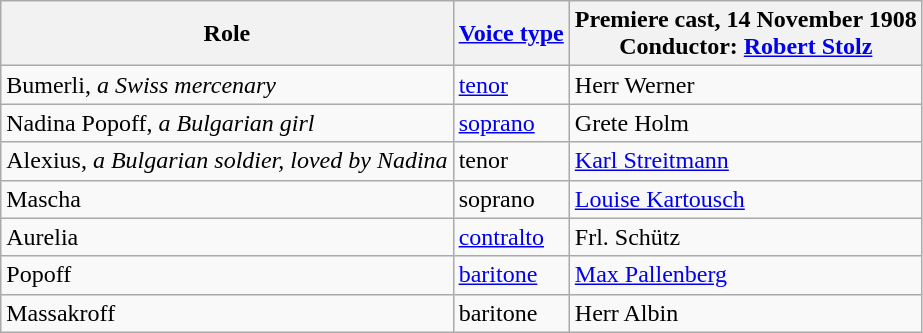<table class="wikitable">
<tr>
<th>Role</th>
<th><a href='#'>Voice type</a></th>
<th>Premiere cast, 14 November 1908<br>Conductor: <a href='#'>Robert Stolz</a></th>
</tr>
<tr>
<td>Bumerli, <em>a Swiss mercenary</em></td>
<td><a href='#'>tenor</a></td>
<td>Herr Werner</td>
</tr>
<tr>
<td>Nadina Popoff, <em>a Bulgarian girl</em></td>
<td><a href='#'>soprano</a></td>
<td>Grete Holm</td>
</tr>
<tr>
<td>Alexius, <em>a Bulgarian soldier, loved by Nadina</em></td>
<td>tenor</td>
<td><a href='#'>Karl Streitmann</a></td>
</tr>
<tr>
<td>Mascha</td>
<td>soprano</td>
<td><a href='#'>Louise Kartousch</a></td>
</tr>
<tr>
<td>Aurelia</td>
<td><a href='#'>contralto</a></td>
<td>Frl. Schütz</td>
</tr>
<tr>
<td>Popoff</td>
<td><a href='#'>baritone</a></td>
<td><a href='#'>Max Pallenberg</a></td>
</tr>
<tr>
<td>Massakroff</td>
<td>baritone</td>
<td>Herr Albin</td>
</tr>
</table>
